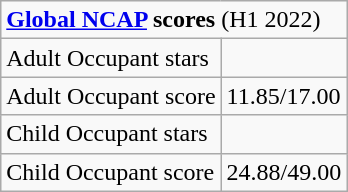<table class="wikitable">
<tr>
<td colspan="2"><strong><a href='#'>Global NCAP</a> scores</strong> (H1 2022)</td>
</tr>
<tr>
<td>Adult Occupant stars</td>
<td></td>
</tr>
<tr>
<td>Adult Occupant score</td>
<td>11.85/17.00</td>
</tr>
<tr>
<td>Child Occupant stars</td>
<td></td>
</tr>
<tr>
<td>Child Occupant score</td>
<td>24.88/49.00</td>
</tr>
</table>
